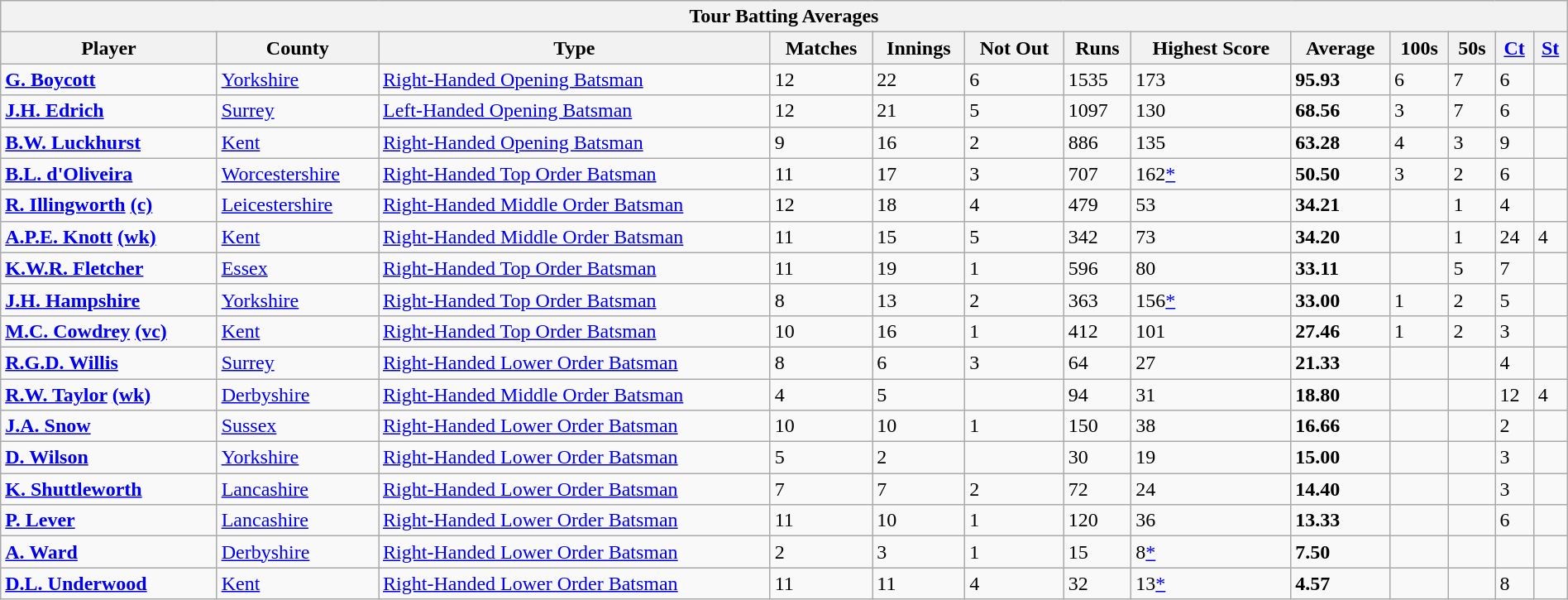<table class="wikitable" style="width:100%;">
<tr>
<th colspan=13>Tour Batting Averages</th>
</tr>
<tr>
<th>Player</th>
<th>County</th>
<th>Type</th>
<th>Matches</th>
<th>Innings</th>
<th>Not Out</th>
<th>Runs</th>
<th>Highest Score</th>
<th>Average</th>
<th>100s</th>
<th>50s</th>
<th><a href='#'>Ct</a></th>
<th><a href='#'>St</a></th>
</tr>
<tr align=left>
<td><strong><a href='#'>G. Boycott</a></strong></td>
<td><a href='#'>Yorkshire</a></td>
<td><a href='#'>Right-Handed Opening Batsman</a></td>
<td>12</td>
<td>22</td>
<td>6</td>
<td>1535</td>
<td>173</td>
<td><strong>95.93</strong></td>
<td>6</td>
<td>7</td>
<td>6</td>
<td></td>
</tr>
<tr align=left>
<td><strong><a href='#'>J.H. Edrich</a></strong></td>
<td><a href='#'>Surrey</a></td>
<td><a href='#'>Left-Handed Opening Batsman</a></td>
<td>12</td>
<td>21</td>
<td>5</td>
<td>1097</td>
<td>130</td>
<td><strong>68.56</strong></td>
<td>3</td>
<td>7</td>
<td>6</td>
<td></td>
</tr>
<tr align=left>
<td><strong><a href='#'>B.W. Luckhurst</a></strong></td>
<td><a href='#'>Kent</a></td>
<td><a href='#'>Right-Handed Opening Batsman</a></td>
<td>9</td>
<td>16</td>
<td>2</td>
<td>886</td>
<td>135</td>
<td><strong>63.28</strong></td>
<td>4</td>
<td>3</td>
<td>9</td>
<td></td>
</tr>
<tr align=left>
<td><strong><a href='#'>B.L. d'Oliveira</a></strong></td>
<td><a href='#'>Worcestershire</a></td>
<td><a href='#'>Right-Handed Top Order Batsman</a></td>
<td>11</td>
<td>17</td>
<td>3</td>
<td>707</td>
<td>162<a href='#'>*</a></td>
<td><strong>50.50</strong></td>
<td>3</td>
<td>2</td>
<td>6</td>
<td></td>
</tr>
<tr align=left>
<td><strong><a href='#'>R. Illingworth</a> <a href='#'>(c)</a></strong></td>
<td><a href='#'>Leicestershire</a></td>
<td><a href='#'>Right-Handed Middle Order Batsman</a></td>
<td>12</td>
<td>18</td>
<td>4</td>
<td>479</td>
<td>53</td>
<td><strong>34.21</strong></td>
<td></td>
<td>1</td>
<td>4</td>
<td></td>
</tr>
<tr align=left>
<td><strong><a href='#'>A.P.E. Knott</a> <a href='#'>(wk)</a></strong></td>
<td><a href='#'>Kent</a></td>
<td><a href='#'>Right-Handed Middle Order Batsman</a></td>
<td>11</td>
<td>15</td>
<td>5</td>
<td>342</td>
<td>73</td>
<td><strong>34.20</strong></td>
<td></td>
<td>1</td>
<td>24</td>
<td>4</td>
</tr>
<tr align=left>
<td><strong><a href='#'>K.W.R. Fletcher</a></strong></td>
<td><a href='#'>Essex</a></td>
<td><a href='#'>Right-Handed Top Order Batsman</a></td>
<td>11</td>
<td>19</td>
<td>1</td>
<td>596</td>
<td>80</td>
<td><strong>33.11</strong></td>
<td></td>
<td>5</td>
<td>7</td>
<td></td>
</tr>
<tr align=left>
<td><strong><a href='#'>J.H. Hampshire</a></strong></td>
<td><a href='#'>Yorkshire</a></td>
<td><a href='#'>Right-Handed Top Order Batsman</a></td>
<td>8</td>
<td>13</td>
<td>2</td>
<td>363</td>
<td>156<a href='#'>*</a></td>
<td><strong>33.00</strong></td>
<td>1</td>
<td>2</td>
<td>5</td>
<td></td>
</tr>
<tr align=left>
<td><strong><a href='#'>M.C. Cowdrey</a> <a href='#'>(vc)</a></strong></td>
<td><a href='#'>Kent</a></td>
<td><a href='#'>Right-Handed Top Order Batsman</a></td>
<td>10</td>
<td>16</td>
<td>1</td>
<td>412</td>
<td>101</td>
<td><strong>27.46</strong></td>
<td>1</td>
<td>2</td>
<td>3</td>
<td></td>
</tr>
<tr align=left>
<td><strong><a href='#'>R.G.D. Willis</a></strong></td>
<td><a href='#'>Surrey</a></td>
<td><a href='#'>Right-Handed Lower Order Batsman</a></td>
<td>8</td>
<td>6</td>
<td>3</td>
<td>64</td>
<td>27</td>
<td><strong>21.33</strong></td>
<td></td>
<td></td>
<td>4</td>
<td></td>
</tr>
<tr align=left>
<td><strong><a href='#'>R.W. Taylor</a> <a href='#'>(wk)</a></strong></td>
<td><a href='#'>Derbyshire</a></td>
<td><a href='#'>Right-Handed Middle Order Batsman</a></td>
<td>4</td>
<td>5</td>
<td></td>
<td>94</td>
<td>31</td>
<td><strong>18.80</strong></td>
<td></td>
<td></td>
<td>12</td>
<td>4</td>
</tr>
<tr align=left>
<td><strong><a href='#'>J.A. Snow</a></strong></td>
<td><a href='#'>Sussex</a></td>
<td><a href='#'>Right-Handed Lower Order Batsman</a></td>
<td>10</td>
<td>10</td>
<td>1</td>
<td>150</td>
<td>38</td>
<td><strong>16.66</strong></td>
<td></td>
<td></td>
<td>2</td>
<td></td>
</tr>
<tr align=left>
<td><strong><a href='#'>D. Wilson</a></strong></td>
<td><a href='#'>Yorkshire</a></td>
<td><a href='#'>Right-Handed Lower Order Batsman</a></td>
<td>5</td>
<td>2</td>
<td></td>
<td>30</td>
<td>19</td>
<td><strong>15.00</strong></td>
<td></td>
<td></td>
<td>3</td>
<td></td>
</tr>
<tr align=left>
<td><strong><a href='#'>K. Shuttleworth</a></strong></td>
<td><a href='#'>Lancashire</a></td>
<td><a href='#'>Right-Handed Lower Order Batsman</a></td>
<td>7</td>
<td>7</td>
<td>2</td>
<td>72</td>
<td>24</td>
<td><strong>14.40</strong></td>
<td></td>
<td></td>
<td>3</td>
<td></td>
</tr>
<tr align=left>
<td><strong><a href='#'>P. Lever</a></strong></td>
<td><a href='#'>Lancashire</a></td>
<td><a href='#'>Right-Handed Lower Order Batsman</a></td>
<td>11</td>
<td>10</td>
<td>1</td>
<td>120</td>
<td>36</td>
<td><strong>13.33</strong></td>
<td></td>
<td></td>
<td>6</td>
<td></td>
</tr>
<tr align=left>
<td><strong><a href='#'>A. Ward</a></strong></td>
<td><a href='#'>Derbyshire</a></td>
<td><a href='#'>Right-Handed Lower Order Batsman</a></td>
<td>2</td>
<td>3</td>
<td>1</td>
<td>15</td>
<td>8<a href='#'>*</a></td>
<td><strong>7.50</strong></td>
<td></td>
<td></td>
<td></td>
<td></td>
</tr>
<tr align=left>
<td><strong><a href='#'>D.L. Underwood</a></strong></td>
<td><a href='#'>Kent</a></td>
<td><a href='#'>Right-Handed Lower Order Batsman</a></td>
<td>11</td>
<td>11</td>
<td>4</td>
<td>32</td>
<td>13<a href='#'>*</a></td>
<td><strong>4.57</strong></td>
<td></td>
<td></td>
<td>8</td>
<td></td>
</tr>
</table>
